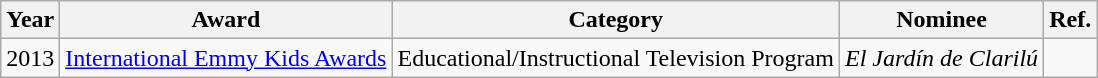<table class="wikitable">
<tr>
<th>Year</th>
<th>Award</th>
<th>Category</th>
<th>Nominee</th>
<th>Ref.</th>
</tr>
<tr>
<td>2013</td>
<td><a href='#'>International Emmy Kids Awards</a></td>
<td>Educational/Instructional Television Program</td>
<td><em>El Jardín de Clarilú</em></td>
<td></td>
</tr>
</table>
